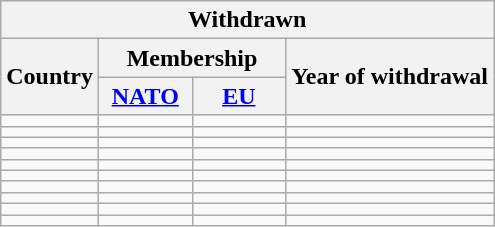<table class="wikitable sortable">
<tr>
<th colspan="5">Withdrawn</th>
</tr>
<tr>
<th rowspan="2">Country</th>
<th colspan="2">Membership</th>
<th rowspan="2">Year of withdrawal</th>
</tr>
<tr>
<th style="width:55px;"><a href='#'>NATO</a></th>
<th style="width:55px;"><a href='#'>EU</a></th>
</tr>
<tr>
<td></td>
<td></td>
<td></td>
<td></td>
</tr>
<tr>
<td></td>
<td></td>
<td></td>
<td></td>
</tr>
<tr>
<td></td>
<td></td>
<td></td>
<td></td>
</tr>
<tr>
<td></td>
<td></td>
<td></td>
<td></td>
</tr>
<tr>
<td></td>
<td></td>
<td></td>
<td></td>
</tr>
<tr>
<td></td>
<td></td>
<td></td>
<td></td>
</tr>
<tr>
<td></td>
<td></td>
<td></td>
<td></td>
</tr>
<tr>
<td></td>
<td></td>
<td></td>
<td></td>
</tr>
<tr>
<td></td>
<td></td>
<td></td>
<td></td>
</tr>
<tr>
<td></td>
<td></td>
<td></td>
<td></td>
</tr>
</table>
